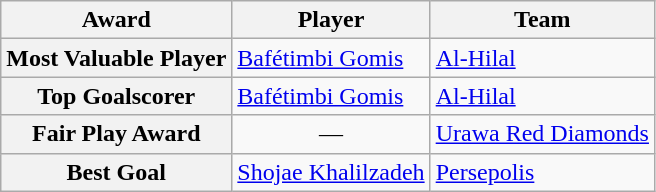<table class="wikitable" style="text-align:center">
<tr>
<th>Award</th>
<th>Player</th>
<th>Team</th>
</tr>
<tr>
<th>Most Valuable Player</th>
<td align=left> <a href='#'>Bafétimbi Gomis</a></td>
<td align=left> <a href='#'>Al-Hilal</a></td>
</tr>
<tr>
<th>Top Goalscorer</th>
<td align=left> <a href='#'>Bafétimbi Gomis</a></td>
<td align=left> <a href='#'>Al-Hilal</a></td>
</tr>
<tr>
<th>Fair Play Award</th>
<td>—</td>
<td align=left> <a href='#'>Urawa Red Diamonds</a></td>
</tr>
<tr>
<th>Best Goal</th>
<td align=left> <a href='#'>Shojae Khalilzadeh</a></td>
<td align=left> <a href='#'>Persepolis</a></td>
</tr>
</table>
